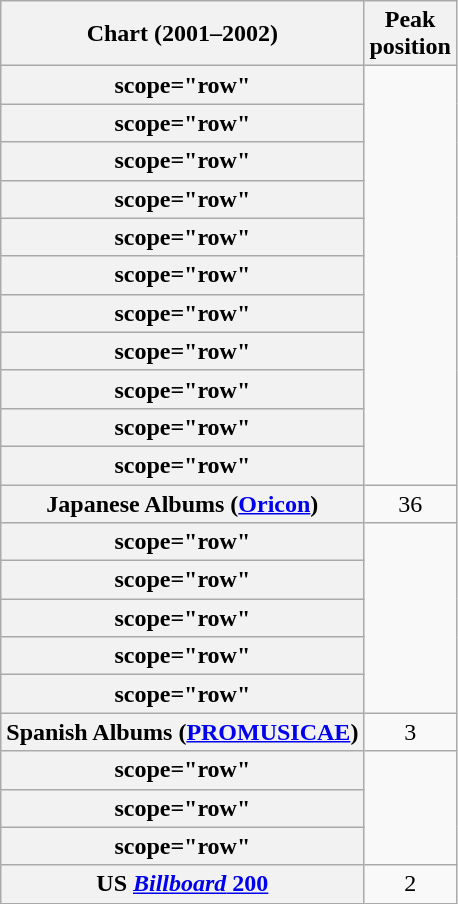<table class="wikitable sortable plainrowheaders" style="text-align:center;">
<tr>
<th>Chart (2001–2002)</th>
<th>Peak<br>position</th>
</tr>
<tr>
<th>scope="row"</th>
</tr>
<tr>
<th>scope="row"</th>
</tr>
<tr>
<th>scope="row"</th>
</tr>
<tr>
<th>scope="row"</th>
</tr>
<tr>
<th>scope="row"</th>
</tr>
<tr>
<th>scope="row"</th>
</tr>
<tr>
<th>scope="row"</th>
</tr>
<tr>
<th>scope="row"</th>
</tr>
<tr>
<th>scope="row"</th>
</tr>
<tr>
<th>scope="row"</th>
</tr>
<tr>
<th>scope="row"</th>
</tr>
<tr>
<th scope="row">Japanese Albums (<a href='#'>Oricon</a>)</th>
<td align="center">36</td>
</tr>
<tr>
<th>scope="row"</th>
</tr>
<tr>
<th>scope="row"</th>
</tr>
<tr>
<th>scope="row"</th>
</tr>
<tr>
<th>scope="row"</th>
</tr>
<tr>
<th>scope="row"</th>
</tr>
<tr>
<th scope="row">Spanish Albums (<a href='#'>PROMUSICAE</a>)</th>
<td align="center">3</td>
</tr>
<tr>
<th>scope="row"</th>
</tr>
<tr>
<th>scope="row"</th>
</tr>
<tr>
<th>scope="row"</th>
</tr>
<tr>
<th scope="row">US <a href='#'><em>Billboard</em> 200</a></th>
<td align="center">2</td>
</tr>
</table>
